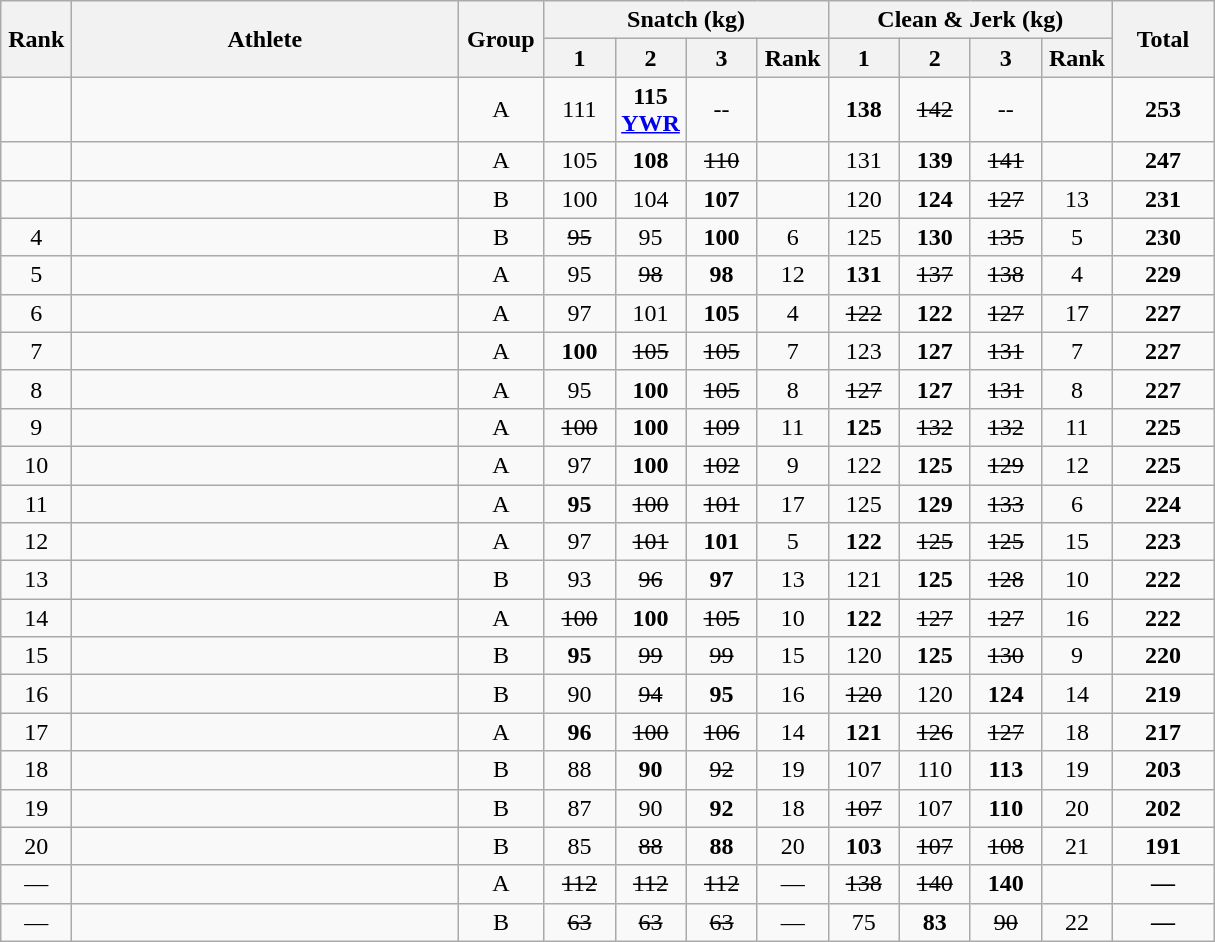<table class = "wikitable" style="text-align:center;">
<tr>
<th rowspan=2 width=40>Rank</th>
<th rowspan=2 width=250>Athlete</th>
<th rowspan=2 width=50>Group</th>
<th colspan=4>Snatch (kg)</th>
<th colspan=4>Clean & Jerk (kg)</th>
<th rowspan=2 width=60>Total</th>
</tr>
<tr>
<th width=40>1</th>
<th width=40>2</th>
<th width=40>3</th>
<th width=40>Rank</th>
<th width=40>1</th>
<th width=40>2</th>
<th width=40>3</th>
<th width=40>Rank</th>
</tr>
<tr>
<td></td>
<td align=left></td>
<td>A</td>
<td>111</td>
<td><strong>115 <a href='#'>YWR</a></strong></td>
<td>--</td>
<td></td>
<td><strong>138</strong></td>
<td><s>142</s></td>
<td>--</td>
<td></td>
<td><strong>253</strong></td>
</tr>
<tr>
<td></td>
<td align=left></td>
<td>A</td>
<td>105</td>
<td><strong>108</strong></td>
<td><s>110</s></td>
<td></td>
<td>131</td>
<td><strong>139</strong></td>
<td><s>141</s></td>
<td></td>
<td><strong>247</strong></td>
</tr>
<tr>
<td></td>
<td align=left></td>
<td>B</td>
<td>100</td>
<td>104</td>
<td><strong>107</strong></td>
<td></td>
<td>120</td>
<td><strong>124</strong></td>
<td><s>127</s></td>
<td>13</td>
<td><strong>231</strong></td>
</tr>
<tr>
<td>4</td>
<td align=left></td>
<td>B</td>
<td><s>95</s></td>
<td>95</td>
<td><strong>100</strong></td>
<td>6</td>
<td>125</td>
<td><strong>130</strong></td>
<td><s>135</s></td>
<td>5</td>
<td><strong>230</strong></td>
</tr>
<tr>
<td>5</td>
<td align=left></td>
<td>A</td>
<td>95</td>
<td><s>98</s></td>
<td><strong>98</strong></td>
<td>12</td>
<td><strong>131</strong></td>
<td><s>137</s></td>
<td><s>138</s></td>
<td>4</td>
<td><strong>229</strong></td>
</tr>
<tr>
<td>6</td>
<td align=left></td>
<td>A</td>
<td>97</td>
<td>101</td>
<td><strong>105</strong></td>
<td>4</td>
<td><s>122</s></td>
<td><strong>122</strong></td>
<td><s>127</s></td>
<td>17</td>
<td><strong>227</strong></td>
</tr>
<tr>
<td>7</td>
<td align=left></td>
<td>A</td>
<td><strong>100</strong></td>
<td><s>105</s></td>
<td><s>105</s></td>
<td>7</td>
<td>123</td>
<td><strong>127</strong></td>
<td><s>131</s></td>
<td>7</td>
<td><strong>227</strong></td>
</tr>
<tr>
<td>8</td>
<td align=left></td>
<td>A</td>
<td>95</td>
<td><strong>100</strong></td>
<td><s>105</s></td>
<td>8</td>
<td><s>127</s></td>
<td><strong>127</strong></td>
<td><s>131</s></td>
<td>8</td>
<td><strong>227</strong></td>
</tr>
<tr>
<td>9</td>
<td align=left></td>
<td>A</td>
<td><s>100</s></td>
<td><strong>100</strong></td>
<td><s>109</s></td>
<td>11</td>
<td><strong>125</strong></td>
<td><s>132</s></td>
<td><s>132</s></td>
<td>11</td>
<td><strong>225</strong></td>
</tr>
<tr>
<td>10</td>
<td align=left></td>
<td>A</td>
<td>97</td>
<td><strong>100</strong></td>
<td><s>102</s></td>
<td>9</td>
<td>122</td>
<td><strong>125</strong></td>
<td><s>129</s></td>
<td>12</td>
<td><strong>225</strong></td>
</tr>
<tr>
<td>11</td>
<td align=left></td>
<td>A</td>
<td><strong>95</strong></td>
<td><s>100</s></td>
<td><s>101</s></td>
<td>17</td>
<td>125</td>
<td><strong>129</strong></td>
<td><s>133</s></td>
<td>6</td>
<td><strong>224</strong></td>
</tr>
<tr>
<td>12</td>
<td align=left></td>
<td>A</td>
<td>97</td>
<td><s>101</s></td>
<td><strong>101</strong></td>
<td>5</td>
<td><strong>122</strong></td>
<td><s>125</s></td>
<td><s>125</s></td>
<td>15</td>
<td><strong>223</strong></td>
</tr>
<tr>
<td>13</td>
<td align=left></td>
<td>B</td>
<td>93</td>
<td><s>96</s></td>
<td><strong>97</strong></td>
<td>13</td>
<td>121</td>
<td><strong>125</strong></td>
<td><s>128</s></td>
<td>10</td>
<td><strong>222</strong></td>
</tr>
<tr>
<td>14</td>
<td align=left></td>
<td>A</td>
<td><s>100</s></td>
<td><strong>100</strong></td>
<td><s>105</s></td>
<td>10</td>
<td><strong>122</strong></td>
<td><s>127</s></td>
<td><s>127</s></td>
<td>16</td>
<td><strong>222</strong></td>
</tr>
<tr>
<td>15</td>
<td align=left></td>
<td>B</td>
<td><strong>95</strong></td>
<td><s>99</s></td>
<td><s>99</s></td>
<td>15</td>
<td>120</td>
<td><strong>125</strong></td>
<td><s>130</s></td>
<td>9</td>
<td><strong>220</strong></td>
</tr>
<tr>
<td>16</td>
<td align=left></td>
<td>B</td>
<td>90</td>
<td><s>94</s></td>
<td><strong>95</strong></td>
<td>16</td>
<td><s>120</s></td>
<td>120</td>
<td><strong>124</strong></td>
<td>14</td>
<td><strong>219</strong></td>
</tr>
<tr>
<td>17</td>
<td align=left></td>
<td>A</td>
<td><strong>96</strong></td>
<td><s>100</s></td>
<td><s>106</s></td>
<td>14</td>
<td><strong>121</strong></td>
<td><s>126</s></td>
<td><s>127</s></td>
<td>18</td>
<td><strong>217</strong></td>
</tr>
<tr>
<td>18</td>
<td align=left></td>
<td>B</td>
<td>88</td>
<td><strong>90</strong></td>
<td><s>92</s></td>
<td>19</td>
<td>107</td>
<td>110</td>
<td><strong>113</strong></td>
<td>19</td>
<td><strong>203</strong></td>
</tr>
<tr>
<td>19</td>
<td align=left></td>
<td>B</td>
<td>87</td>
<td>90</td>
<td><strong>92</strong></td>
<td>18</td>
<td><s>107</s></td>
<td>107</td>
<td><strong>110</strong></td>
<td>20</td>
<td><strong>202</strong></td>
</tr>
<tr>
<td>20</td>
<td align=left></td>
<td>B</td>
<td>85</td>
<td><s>88</s></td>
<td><strong>88</strong></td>
<td>20</td>
<td><strong>103</strong></td>
<td><s>107</s></td>
<td><s>108</s></td>
<td>21</td>
<td><strong>191</strong></td>
</tr>
<tr>
<td>—</td>
<td align=left></td>
<td>A</td>
<td><s>112</s></td>
<td><s>112</s></td>
<td><s>112</s></td>
<td>—</td>
<td><s>138</s></td>
<td><s>140</s></td>
<td><strong>140</strong></td>
<td></td>
<td><strong>—</strong></td>
</tr>
<tr>
<td>—</td>
<td align=left></td>
<td>B</td>
<td><s>63</s></td>
<td><s>63</s></td>
<td><s>63</s></td>
<td>—</td>
<td>75</td>
<td><strong>83</strong></td>
<td><s>90</s></td>
<td>22</td>
<td><strong>—</strong></td>
</tr>
</table>
